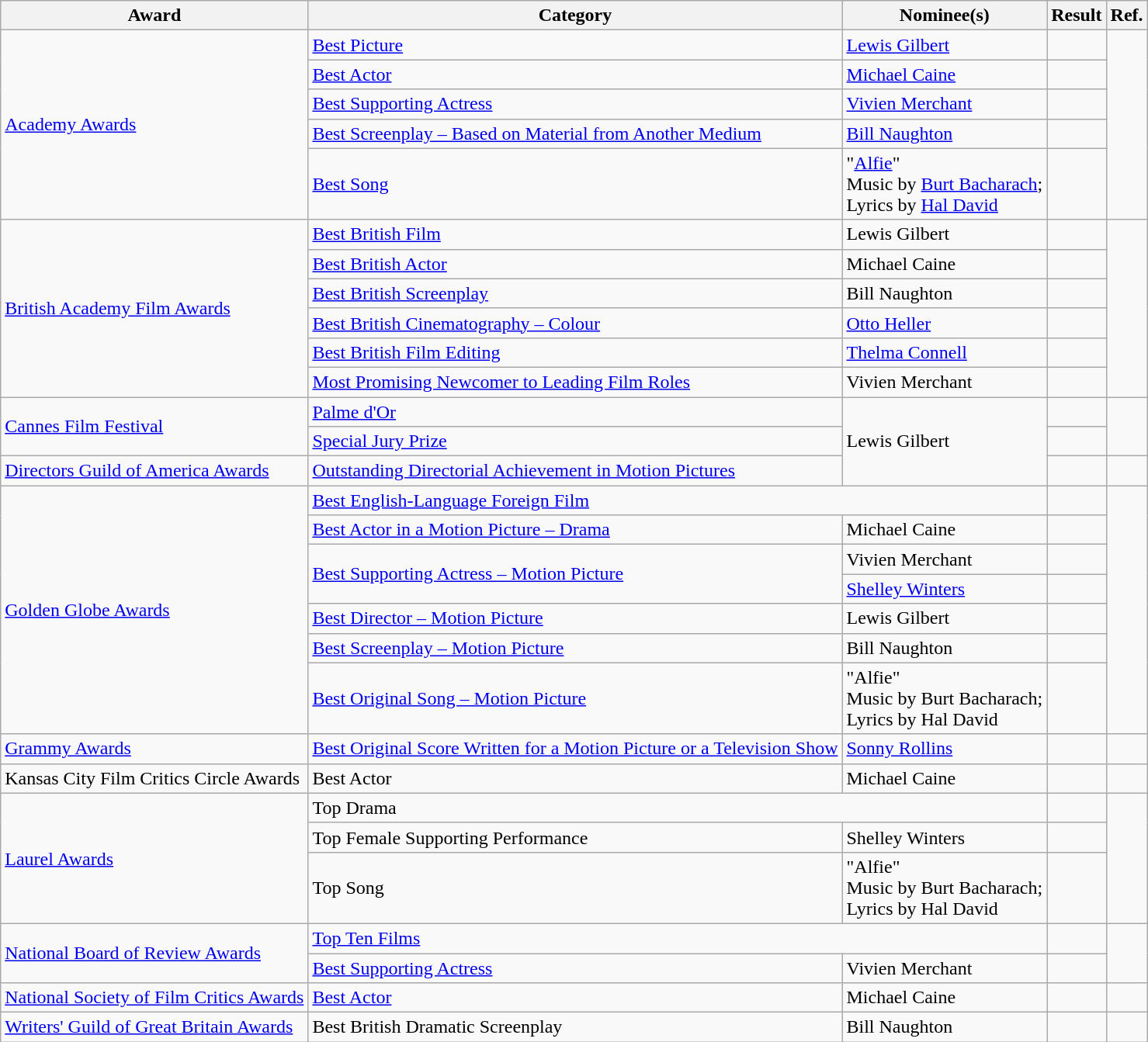<table class="wikitable plainrowheaders">
<tr>
<th>Award</th>
<th>Category</th>
<th>Nominee(s)</th>
<th>Result</th>
<th>Ref.</th>
</tr>
<tr>
<td rowspan="5"><a href='#'>Academy Awards</a></td>
<td><a href='#'>Best Picture</a></td>
<td><a href='#'>Lewis Gilbert</a></td>
<td></td>
<td align="center" rowspan="5"></td>
</tr>
<tr>
<td><a href='#'>Best Actor</a></td>
<td><a href='#'>Michael Caine</a></td>
<td></td>
</tr>
<tr>
<td><a href='#'>Best Supporting Actress</a></td>
<td><a href='#'>Vivien Merchant</a></td>
<td></td>
</tr>
<tr>
<td><a href='#'>Best Screenplay – Based on Material from Another Medium</a></td>
<td><a href='#'>Bill Naughton</a></td>
<td></td>
</tr>
<tr>
<td><a href='#'>Best Song</a></td>
<td>"<a href='#'>Alfie</a>" <br> Music by <a href='#'>Burt Bacharach</a>; <br> Lyrics by <a href='#'>Hal David</a></td>
<td></td>
</tr>
<tr>
<td rowspan="6"><a href='#'>British Academy Film Awards</a></td>
<td><a href='#'>Best British Film</a></td>
<td>Lewis Gilbert</td>
<td></td>
<td align="center" rowspan="6"></td>
</tr>
<tr>
<td><a href='#'>Best British Actor</a></td>
<td>Michael Caine</td>
<td></td>
</tr>
<tr>
<td><a href='#'>Best British Screenplay</a></td>
<td>Bill Naughton</td>
<td></td>
</tr>
<tr>
<td><a href='#'>Best British Cinematography – Colour</a></td>
<td><a href='#'>Otto Heller</a></td>
<td></td>
</tr>
<tr>
<td><a href='#'>Best British Film Editing</a></td>
<td><a href='#'>Thelma Connell</a></td>
<td></td>
</tr>
<tr>
<td><a href='#'>Most Promising Newcomer to Leading Film Roles</a></td>
<td>Vivien Merchant</td>
<td></td>
</tr>
<tr>
<td rowspan="2"><a href='#'>Cannes Film Festival</a></td>
<td><a href='#'>Palme d'Or</a></td>
<td rowspan="3">Lewis Gilbert</td>
<td></td>
<td align="center" rowspan="2"></td>
</tr>
<tr>
<td><a href='#'>Special Jury Prize</a></td>
<td></td>
</tr>
<tr>
<td><a href='#'>Directors Guild of America Awards</a></td>
<td><a href='#'>Outstanding Directorial Achievement in Motion Pictures</a></td>
<td></td>
<td align="center"></td>
</tr>
<tr>
<td rowspan="7"><a href='#'>Golden Globe Awards</a></td>
<td colspan="2"><a href='#'>Best English-Language Foreign Film</a></td>
<td></td>
<td align="center" rowspan="7"></td>
</tr>
<tr>
<td><a href='#'>Best Actor in a Motion Picture – Drama</a></td>
<td>Michael Caine</td>
<td></td>
</tr>
<tr>
<td rowspan="2"><a href='#'>Best Supporting Actress – Motion Picture</a></td>
<td>Vivien Merchant</td>
<td></td>
</tr>
<tr>
<td><a href='#'>Shelley Winters</a></td>
<td></td>
</tr>
<tr>
<td><a href='#'>Best Director – Motion Picture</a></td>
<td>Lewis Gilbert</td>
<td></td>
</tr>
<tr>
<td><a href='#'>Best Screenplay – Motion Picture</a></td>
<td>Bill Naughton</td>
<td></td>
</tr>
<tr>
<td><a href='#'>Best Original Song – Motion Picture</a></td>
<td>"Alfie" <br> Music by Burt Bacharach; <br> Lyrics by Hal David</td>
<td></td>
</tr>
<tr>
<td><a href='#'>Grammy Awards</a></td>
<td><a href='#'>Best Original Score Written for a Motion Picture or a Television Show</a></td>
<td><a href='#'>Sonny Rollins</a></td>
<td></td>
<td align="center"></td>
</tr>
<tr>
<td>Kansas City Film Critics Circle Awards</td>
<td>Best Actor</td>
<td>Michael Caine</td>
<td></td>
<td align="center"></td>
</tr>
<tr>
<td rowspan="3"><a href='#'>Laurel Awards</a></td>
<td colspan="2">Top Drama</td>
<td></td>
<td align="center" rowspan="3"></td>
</tr>
<tr>
<td>Top Female Supporting Performance</td>
<td>Shelley Winters</td>
<td></td>
</tr>
<tr>
<td>Top Song</td>
<td>"Alfie" <br> Music by Burt Bacharach; <br> Lyrics by Hal David</td>
<td></td>
</tr>
<tr>
<td rowspan="2"><a href='#'>National Board of Review Awards</a></td>
<td colspan="2"><a href='#'>Top Ten Films</a></td>
<td></td>
<td align="center" rowspan="2"></td>
</tr>
<tr>
<td><a href='#'>Best Supporting Actress</a></td>
<td>Vivien Merchant</td>
<td></td>
</tr>
<tr>
<td><a href='#'>National Society of Film Critics Awards</a></td>
<td><a href='#'>Best Actor</a></td>
<td>Michael Caine</td>
<td></td>
<td align="center"></td>
</tr>
<tr>
<td><a href='#'>Writers' Guild of Great Britain Awards</a></td>
<td>Best British Dramatic Screenplay</td>
<td>Bill Naughton</td>
<td></td>
<td align="center"></td>
</tr>
</table>
